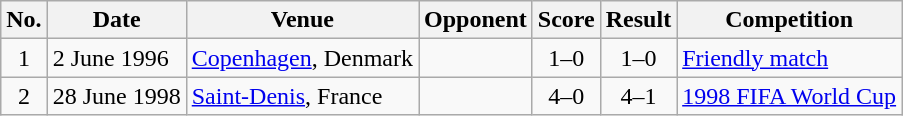<table class="wikitable sortable">
<tr>
<th scope="col">No.</th>
<th scope="col">Date</th>
<th scope="col">Venue</th>
<th scope="col">Opponent</th>
<th scope="col">Score</th>
<th scope="col">Result</th>
<th scope="col">Competition</th>
</tr>
<tr>
<td align="center">1</td>
<td>2 June 1996</td>
<td><a href='#'>Copenhagen</a>, Denmark</td>
<td></td>
<td align="center">1–0</td>
<td align="center">1–0</td>
<td><a href='#'>Friendly match</a></td>
</tr>
<tr>
<td align="center">2</td>
<td>28 June 1998</td>
<td><a href='#'>Saint-Denis</a>, France</td>
<td></td>
<td align="center">4–0</td>
<td align="center">4–1</td>
<td><a href='#'>1998 FIFA World Cup</a></td>
</tr>
</table>
